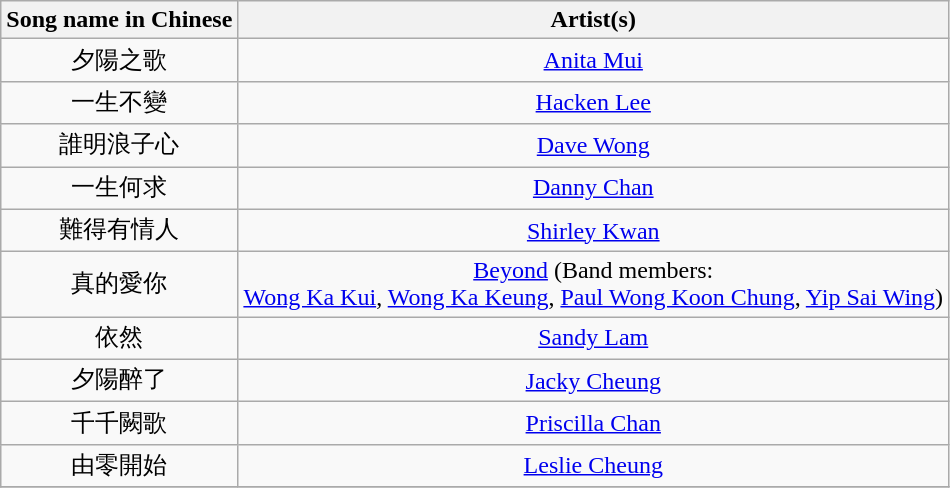<table class="wikitable" style="text-align: center;">
<tr>
<th>Song name in Chinese</th>
<th>Artist(s)</th>
</tr>
<tr>
<td>夕陽之歌</td>
<td><a href='#'>Anita Mui</a></td>
</tr>
<tr>
<td>一生不變</td>
<td><a href='#'>Hacken Lee</a></td>
</tr>
<tr>
<td>誰明浪子心</td>
<td><a href='#'>Dave Wong</a></td>
</tr>
<tr>
<td>一生何求</td>
<td><a href='#'>Danny Chan</a></td>
</tr>
<tr>
<td>難得有情人</td>
<td><a href='#'>Shirley Kwan</a></td>
</tr>
<tr>
<td>真的愛你</td>
<td><a href='#'>Beyond</a> (Band members:<br><a href='#'>Wong Ka Kui</a>, <a href='#'>Wong Ka Keung</a>, <a href='#'>Paul Wong Koon Chung</a>, <a href='#'>Yip Sai Wing</a>)</td>
</tr>
<tr>
<td>依然</td>
<td><a href='#'>Sandy Lam</a></td>
</tr>
<tr>
<td>夕陽醉了</td>
<td><a href='#'>Jacky Cheung</a></td>
</tr>
<tr>
<td>千千闕歌</td>
<td><a href='#'>Priscilla Chan</a></td>
</tr>
<tr>
<td>由零開始</td>
<td><a href='#'>Leslie Cheung</a></td>
</tr>
<tr>
</tr>
</table>
